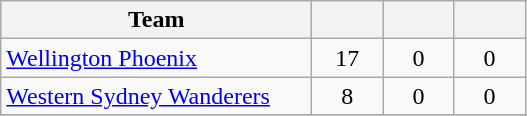<table class="wikitable" style="text-align:center;">
<tr>
<th width=200>Team</th>
<th width=40></th>
<th width=40></th>
<th width=40></th>
</tr>
<tr>
<td align=left> <a href='#'>Wellington Phoenix</a></td>
<td>17</td>
<td>0</td>
<td>0</td>
</tr>
<tr>
<td align=left> <a href='#'>Western Sydney Wanderers</a></td>
<td>8</td>
<td>0</td>
<td>0</td>
</tr>
<tr>
</tr>
</table>
